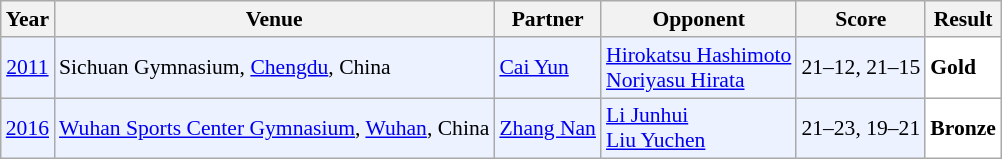<table class="sortable wikitable" style="font-size: 90%;">
<tr>
<th>Year</th>
<th>Venue</th>
<th>Partner</th>
<th>Opponent</th>
<th>Score</th>
<th>Result</th>
</tr>
<tr style="background:#ECF2FF">
<td align="center"><a href='#'>2011</a></td>
<td align="left">Sichuan Gymnasium, <a href='#'>Chengdu</a>, China</td>
<td align="left"> <a href='#'>Cai Yun</a></td>
<td align="left"> <a href='#'>Hirokatsu Hashimoto</a><br> <a href='#'>Noriyasu Hirata</a></td>
<td align="left">21–12, 21–15</td>
<td style="text-align:left; background:white"> <strong>Gold</strong></td>
</tr>
<tr style="background:#ECF2FF">
<td align="center"><a href='#'>2016</a></td>
<td align="left"><a href='#'>Wuhan Sports Center Gymnasium</a>, <a href='#'>Wuhan</a>, China</td>
<td align="left"> <a href='#'>Zhang Nan</a></td>
<td align="left"> <a href='#'>Li Junhui</a><br> <a href='#'>Liu Yuchen</a></td>
<td align="left">21–23, 19–21</td>
<td style="text-align:left; background:white"> <strong>Bronze</strong></td>
</tr>
</table>
